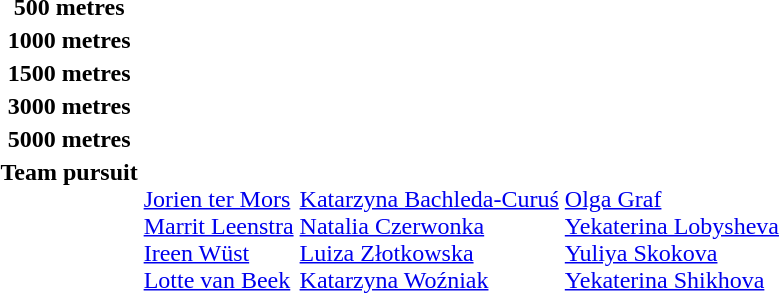<table>
<tr>
<th scope="row">500 metres <br></th>
<td></td>
<td></td>
<td></td>
</tr>
<tr>
<th scope="row">1000 metres <br></th>
<td></td>
<td></td>
<td></td>
</tr>
<tr>
<th scope="row">1500 metres <br></th>
<td></td>
<td></td>
<td></td>
</tr>
<tr>
<th scope="row">3000 metres <br></th>
<td></td>
<td></td>
<td></td>
</tr>
<tr>
<th scope="row">5000 metres <br></th>
<td></td>
<td></td>
<td></td>
</tr>
<tr valign="top">
<th scope="row">Team pursuit <br></th>
<td><br><a href='#'>Jorien ter Mors</a><br><a href='#'>Marrit Leenstra</a><br><a href='#'>Ireen Wüst</a><br><a href='#'>Lotte van Beek</a></td>
<td><br><a href='#'>Katarzyna Bachleda-Curuś</a><br><a href='#'>Natalia Czerwonka</a><br><a href='#'>Luiza Złotkowska</a><br><a href='#'>Katarzyna Woźniak</a></td>
<td><br><a href='#'>Olga Graf</a><br><a href='#'>Yekaterina Lobysheva</a><br><a href='#'>Yuliya Skokova</a><br><a href='#'>Yekaterina Shikhova</a></td>
</tr>
</table>
